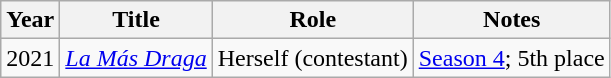<table class="wikitable plainrowheaders" style="text-align:left;">
<tr>
<th>Year</th>
<th>Title</th>
<th>Role</th>
<th>Notes</th>
</tr>
<tr>
<td>2021</td>
<td><em><a href='#'>La Más Draga</a></em></td>
<td>Herself (contestant)</td>
<td><a href='#'>Season 4</a>; 5th place</td>
</tr>
</table>
